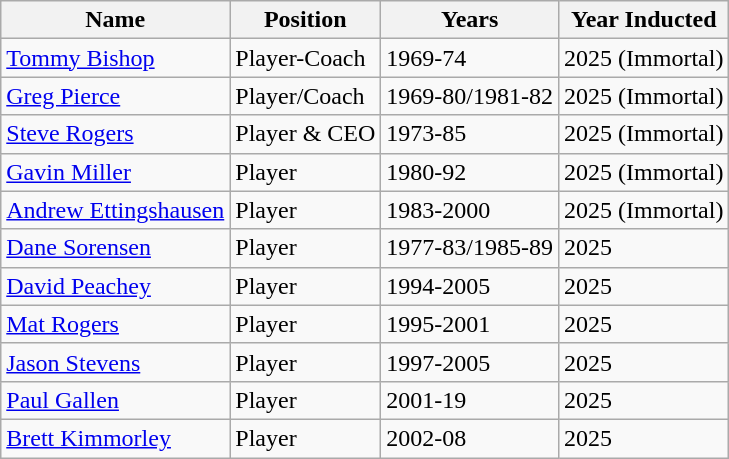<table class="wikitable">
<tr>
<th>Name</th>
<th>Position</th>
<th>Years</th>
<th>Year Inducted</th>
</tr>
<tr>
<td><a href='#'>Tommy Bishop</a></td>
<td>Player-Coach</td>
<td>1969-74</td>
<td>2025 (Immortal)</td>
</tr>
<tr>
<td><a href='#'>Greg Pierce</a></td>
<td>Player/Coach</td>
<td>1969-80/1981-82</td>
<td>2025 (Immortal)</td>
</tr>
<tr>
<td><a href='#'>Steve Rogers</a></td>
<td>Player & CEO</td>
<td>1973-85</td>
<td>2025 (Immortal)</td>
</tr>
<tr>
<td><a href='#'>Gavin Miller</a></td>
<td>Player</td>
<td>1980-92</td>
<td>2025 (Immortal)</td>
</tr>
<tr>
<td><a href='#'>Andrew Ettingshausen</a></td>
<td>Player</td>
<td>1983-2000</td>
<td>2025 (Immortal)</td>
</tr>
<tr>
<td><a href='#'>Dane Sorensen</a></td>
<td>Player</td>
<td>1977-83/1985-89</td>
<td>2025</td>
</tr>
<tr>
<td><a href='#'>David Peachey</a></td>
<td>Player</td>
<td>1994-2005</td>
<td>2025</td>
</tr>
<tr>
<td><a href='#'>Mat Rogers</a></td>
<td>Player</td>
<td>1995-2001</td>
<td>2025</td>
</tr>
<tr>
<td><a href='#'>Jason Stevens</a></td>
<td>Player</td>
<td>1997-2005</td>
<td>2025</td>
</tr>
<tr>
<td><a href='#'>Paul Gallen</a></td>
<td>Player</td>
<td>2001-19</td>
<td>2025</td>
</tr>
<tr>
<td><a href='#'>Brett Kimmorley</a></td>
<td>Player</td>
<td>2002-08</td>
<td>2025</td>
</tr>
</table>
